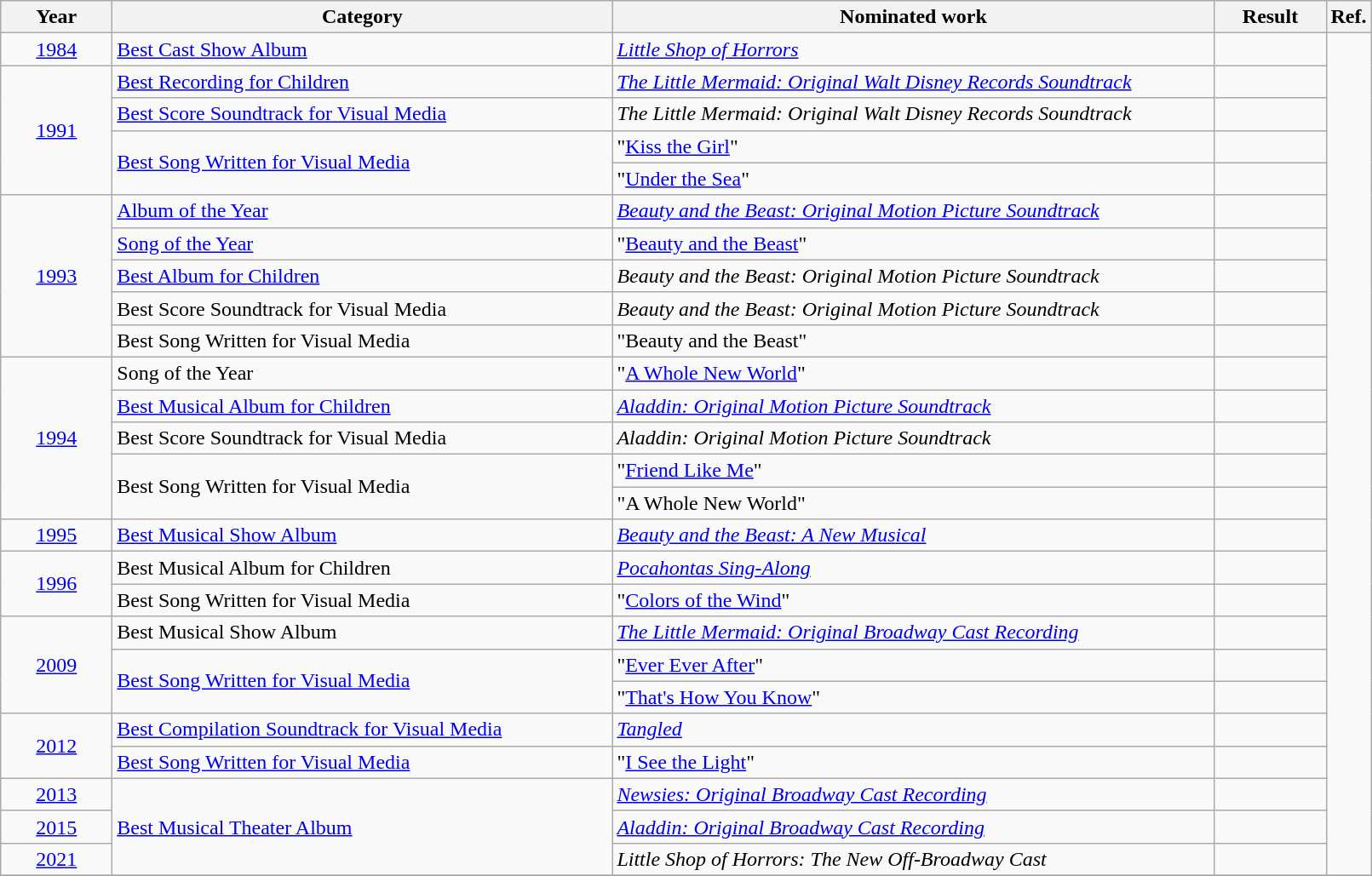<table class=wikitable>
<tr>
<th scope="col" style="width:5em;">Year</th>
<th scope="col" style="width:24em;">Category</th>
<th scope="col" style="width:29em;">Nominated work</th>
<th scope="col" style="width:5em;">Result</th>
<th>Ref.</th>
</tr>
<tr>
<td style="text-align:center;"><a href='#'>1984</a></td>
<td><a href='#'>Best Cast Show Album</a></td>
<td><em><a href='#'>Little Shop of Horrors</a></em> <br> </td>
<td></td>
<td rowspan="26"></td>
</tr>
<tr>
<td style="text-align:center;", rowspan="4"><a href='#'>1991</a></td>
<td><a href='#'>Best Recording for Children</a></td>
<td><em><a href='#'>The Little Mermaid: Original Walt Disney Records Soundtrack</a></em> <br> </td>
<td></td>
</tr>
<tr>
<td><a href='#'>Best Score Soundtrack for Visual Media</a></td>
<td><em>The Little Mermaid: Original Walt Disney Records Soundtrack</em></td>
<td></td>
</tr>
<tr>
<td rowspan="2"><a href='#'>Best Song Written for Visual Media</a></td>
<td>"<a href='#'>Kiss the Girl</a>"  <br> </td>
<td></td>
</tr>
<tr>
<td>"<a href='#'>Under the Sea</a>"  <br> </td>
<td></td>
</tr>
<tr>
<td style="text-align:center;", rowspan="5"><a href='#'>1993</a></td>
<td><a href='#'>Album of the Year</a></td>
<td><em><a href='#'>Beauty and the Beast: Original Motion Picture Soundtrack</a></em> <br> </td>
<td></td>
</tr>
<tr>
<td><a href='#'>Song of the Year</a></td>
<td>"<a href='#'>Beauty and the Beast</a>"  <br> </td>
<td></td>
</tr>
<tr>
<td><a href='#'>Best Album for Children</a></td>
<td><em>Beauty and the Beast: Original Motion Picture Soundtrack</em> <br> </td>
<td></td>
</tr>
<tr>
<td>Best Score Soundtrack for Visual Media</td>
<td><em>Beauty and the Beast: Original Motion Picture Soundtrack</em></td>
<td></td>
</tr>
<tr>
<td>Best Song Written for Visual Media</td>
<td>"Beauty and the Beast"  <br> </td>
<td></td>
</tr>
<tr>
<td style="text-align:center;", rowspan="5"><a href='#'>1994</a></td>
<td>Song of the Year</td>
<td>"<a href='#'>A Whole New World</a>"  <br> </td>
<td></td>
</tr>
<tr>
<td><a href='#'>Best Musical Album for Children</a></td>
<td><em><a href='#'>Aladdin: Original Motion Picture Soundtrack</a></em> <br> </td>
<td></td>
</tr>
<tr>
<td>Best Score Soundtrack for Visual Media</td>
<td><em>Aladdin: Original Motion Picture Soundtrack</em></td>
<td></td>
</tr>
<tr>
<td rowspan="2">Best Song Written for Visual Media</td>
<td>"<a href='#'>Friend Like Me</a>"  <br> </td>
<td></td>
</tr>
<tr>
<td>"A Whole New World"  <br> </td>
<td></td>
</tr>
<tr>
<td style="text-align:center;"><a href='#'>1995</a></td>
<td><a href='#'>Best Musical Show Album</a></td>
<td><em><a href='#'>Beauty and the Beast: A New Musical</a></em></td>
<td></td>
</tr>
<tr>
<td style="text-align:center;", rowspan="2"><a href='#'>1996</a></td>
<td>Best Musical Album for Children</td>
<td><em><a href='#'>Pocahontas Sing-Along</a></em> <br> </td>
<td></td>
</tr>
<tr>
<td>Best Song Written for Visual Media</td>
<td>"<a href='#'>Colors of the Wind</a>"  <br> </td>
<td></td>
</tr>
<tr>
<td style="text-align:center;", rowspan="3"><a href='#'>2009</a></td>
<td>Best Musical Show Album</td>
<td><em><a href='#'>The Little Mermaid: Original Broadway Cast Recording</a></em> <br> </td>
<td></td>
</tr>
<tr>
<td rowspan="2"><a href='#'>Best Song Written for Visual Media</a></td>
<td>"<a href='#'>Ever Ever After</a>"  <br> </td>
<td></td>
</tr>
<tr>
<td>"<a href='#'>That's How You Know</a>"  <br> </td>
<td></td>
</tr>
<tr>
<td style="text-align:center;", rowspan="2"><a href='#'>2012</a></td>
<td><a href='#'>Best Compilation Soundtrack for Visual Media</a></td>
<td><em><a href='#'>Tangled</a></em></td>
<td></td>
</tr>
<tr>
<td><a href='#'>Best Song Written for Visual Media</a></td>
<td>"<a href='#'>I See the Light</a>"  <br> </td>
<td></td>
</tr>
<tr>
<td style="text-align:center;"><a href='#'>2013</a></td>
<td rowspan="3"><a href='#'>Best Musical Theater Album</a></td>
<td><em><a href='#'>Newsies: Original Broadway Cast Recording</a></em></td>
<td></td>
</tr>
<tr>
<td style="text-align:center;"><a href='#'>2015</a></td>
<td><em><a href='#'>Aladdin: Original Broadway Cast Recording</a></em></td>
<td></td>
</tr>
<tr>
<td style="text-align:center;"><a href='#'>2021</a></td>
<td><em>Little Shop of Horrors: The New Off-Broadway Cast</em></td>
<td></td>
</tr>
<tr>
</tr>
</table>
